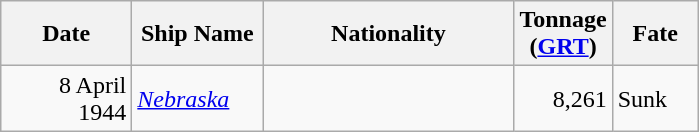<table class="wikitable sortable">
<tr>
<th width="80px">Date</th>
<th width="80px">Ship Name</th>
<th width="160px">Nationality</th>
<th width="25px">Tonnage <br>(<a href='#'>GRT</a>)</th>
<th width="50px">Fate</th>
</tr>
<tr>
<td align="right">8 April 1944</td>
<td align="left"><a href='#'><em>Nebraska</em></a></td>
<td align="left"></td>
<td align="right">8,261</td>
<td align="left">Sunk</td>
</tr>
</table>
